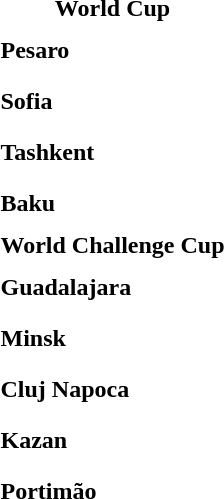<table>
<tr>
<td colspan="4" style="text-align:center;"><strong>World Cup</strong></td>
</tr>
<tr>
<th scope=row style="text-align:left">Pesaro</th>
<td style="height:30px;"></td>
<td style="height:30px;"></td>
<td style="height:30px;"></td>
</tr>
<tr>
<th scope=row style="text-align:left">Sofia</th>
<td style="height:30px;"></td>
<td style="height:30px;"></td>
<td style="height:30px;"></td>
</tr>
<tr>
<th scope=row style="text-align:left">Tashkent</th>
<td style="height:30px;"></td>
<td style="height:30px;"></td>
<td style="height:30px;"></td>
</tr>
<tr>
<th scope=row style="text-align:left">Baku</th>
<td style="height:30px;"></td>
<td style="height:30px;"></td>
<td style="height:30px;"></td>
</tr>
<tr>
<td colspan="4" style="text-align:center;"><strong>World Challenge Cup</strong></td>
</tr>
<tr>
<th scope=row style="text-align:left">Guadalajara</th>
<td style="height:30px;"></td>
<td style="height:30px;"></td>
<td style="height:30px;"></td>
</tr>
<tr>
<th scope=row style="text-align:left">Minsk</th>
<td style="height:30px;"></td>
<td style="height:30px;"></td>
<td style="height:30px;"></td>
</tr>
<tr>
<th scope=row style="text-align:left">Cluj Napoca</th>
<td style="height:30px;"></td>
<td style="height:30px;"></td>
<td style="height:30px;"></td>
</tr>
<tr>
<th scope=row style="text-align:left">Kazan</th>
<td style="height:30px;"></td>
<td style="height:30px;"></td>
<td style="height:30px;"></td>
</tr>
<tr>
<th scope=row style="text-align:left">Portimão</th>
<td style="height:30px;"></td>
<td style="height:30px;"></td>
<td style="height:30px;"></td>
</tr>
<tr>
</tr>
</table>
